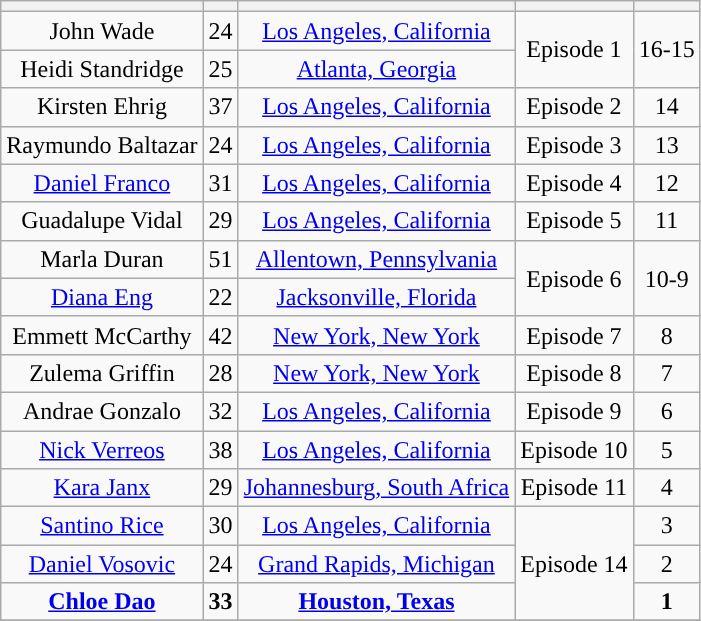<table class="wikitable sortable" style="text-align:center;">
<tr>
<th></th>
<th></th>
<th></th>
<th></th>
<th></th>
</tr>
<tr>
<td>John Wade</td>
<td>24</td>
<td><a href='#'>Los Angeles, California</a></td>
<td rowspan="2">Episode 1</td>
<td rowspan="2">16-15</td>
</tr>
<tr>
<td>Heidi Standridge</td>
<td>25</td>
<td><a href='#'>Atlanta, Georgia</a></td>
</tr>
<tr>
<td>Kirsten Ehrig</td>
<td>37</td>
<td><a href='#'>Los Angeles, California</a></td>
<td>Episode 2</td>
<td>14</td>
</tr>
<tr>
<td>Raymundo Baltazar</td>
<td>24</td>
<td><a href='#'>Los Angeles, California</a></td>
<td>Episode 3</td>
<td>13</td>
</tr>
<tr>
<td><a href='#'>Daniel Franco</a></td>
<td>31</td>
<td><a href='#'>Los Angeles, California</a></td>
<td>Episode 4</td>
<td>12</td>
</tr>
<tr>
<td>Guadalupe Vidal</td>
<td>29</td>
<td><a href='#'>Los Angeles, California</a></td>
<td>Episode 5</td>
<td>11</td>
</tr>
<tr>
<td>Marla Duran</td>
<td>51</td>
<td><a href='#'>Allentown, Pennsylvania</a></td>
<td rowspan="2">Episode 6</td>
<td rowspan="2">10-9</td>
</tr>
<tr>
<td><a href='#'>Diana Eng</a></td>
<td>22</td>
<td><a href='#'>Jacksonville, Florida</a></td>
</tr>
<tr>
<td>Emmett McCarthy</td>
<td>42</td>
<td><a href='#'>New York, New York</a></td>
<td>Episode 7</td>
<td>8</td>
</tr>
<tr>
<td>Zulema Griffin</td>
<td>28</td>
<td><a href='#'>New York, New York</a></td>
<td>Episode 8</td>
<td>7</td>
</tr>
<tr>
<td>Andrae Gonzalo</td>
<td>32</td>
<td><a href='#'>Los Angeles, California</a></td>
<td>Episode 9</td>
<td>6</td>
</tr>
<tr>
<td><a href='#'>Nick Verreos</a></td>
<td>38</td>
<td><a href='#'>Los Angeles, California</a></td>
<td>Episode 10</td>
<td>5</td>
</tr>
<tr>
<td><a href='#'>Kara Janx</a></td>
<td>29</td>
<td><a href='#'>Johannesburg, South Africa</a></td>
<td>Episode 11</td>
<td>4</td>
</tr>
<tr>
<td><a href='#'>Santino Rice</a></td>
<td>30</td>
<td><a href='#'>Los Angeles, California</a></td>
<td rowspan="3">Episode 14</td>
<td>3</td>
</tr>
<tr>
<td><a href='#'>Daniel Vosovic</a></td>
<td>24</td>
<td><a href='#'>Grand Rapids, Michigan</a></td>
<td>2</td>
</tr>
<tr>
<td><strong><a href='#'>Chloe Dao</a></strong></td>
<td><strong>33</strong></td>
<td><strong><a href='#'>Houston, Texas</a></strong></td>
<td><strong>1</strong></td>
</tr>
<tr>
</tr>
</table>
